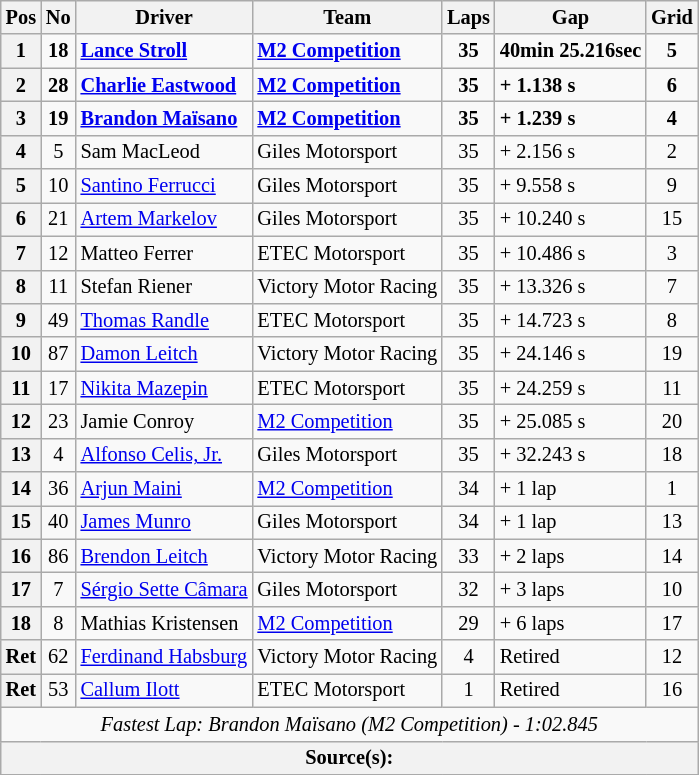<table class="wikitable" style="font-size: 85%;">
<tr>
<th>Pos</th>
<th>No</th>
<th>Driver</th>
<th>Team</th>
<th>Laps</th>
<th>Gap</th>
<th>Grid</th>
</tr>
<tr>
<th>1</th>
<td align="center"><strong>18</strong></td>
<td> <strong><a href='#'>Lance Stroll</a></strong></td>
<td><strong><a href='#'>M2 Competition</a></strong></td>
<td align="center"><strong>35</strong></td>
<td><strong>40min 25.216sec</strong></td>
<td align="center"><strong>5</strong></td>
</tr>
<tr>
<th>2</th>
<td align="center"><strong>28</strong></td>
<td> <strong><a href='#'>Charlie Eastwood</a></strong></td>
<td><strong><a href='#'>M2 Competition</a></strong></td>
<td align="center"><strong>35</strong></td>
<td><strong>+ 1.138 s</strong></td>
<td align="center"><strong>6</strong></td>
</tr>
<tr>
<th>3</th>
<td align="center"><strong>19</strong></td>
<td> <strong><a href='#'>Brandon Maïsano</a></strong></td>
<td><strong><a href='#'>M2 Competition</a></strong></td>
<td align="center"><strong>35</strong></td>
<td><strong>+ 1.239 s</strong></td>
<td align="center"><strong>4</strong></td>
</tr>
<tr>
<th>4</th>
<td align="center">5</td>
<td> Sam MacLeod</td>
<td>Giles Motorsport</td>
<td align="center">35</td>
<td>+ 2.156 s</td>
<td align="center">2</td>
</tr>
<tr>
<th>5</th>
<td align="center">10</td>
<td> <a href='#'>Santino Ferrucci</a></td>
<td>Giles Motorsport</td>
<td align="center">35</td>
<td>+ 9.558 s</td>
<td align="center">9</td>
</tr>
<tr>
<th>6</th>
<td align="center">21</td>
<td> <a href='#'>Artem Markelov</a></td>
<td>Giles Motorsport</td>
<td align="center">35</td>
<td>+ 10.240 s</td>
<td align="center">15</td>
</tr>
<tr>
<th>7</th>
<td align="center">12</td>
<td> Matteo Ferrer</td>
<td>ETEC Motorsport</td>
<td align="center">35</td>
<td>+ 10.486 s</td>
<td align="center">3</td>
</tr>
<tr>
<th>8</th>
<td align="center">11</td>
<td> Stefan Riener</td>
<td>Victory Motor Racing</td>
<td align="center">35</td>
<td>+ 13.326 s</td>
<td align="center">7</td>
</tr>
<tr>
<th>9</th>
<td align="center">49</td>
<td> <a href='#'>Thomas Randle</a></td>
<td>ETEC Motorsport</td>
<td align="center">35</td>
<td>+ 14.723 s</td>
<td align="center">8</td>
</tr>
<tr>
<th>10</th>
<td align="center">87</td>
<td> <a href='#'>Damon Leitch</a></td>
<td>Victory Motor Racing</td>
<td align="center">35</td>
<td>+ 24.146 s</td>
<td align="center">19</td>
</tr>
<tr>
<th>11</th>
<td align="center">17</td>
<td> <a href='#'>Nikita Mazepin</a></td>
<td>ETEC Motorsport</td>
<td align="center">35</td>
<td>+ 24.259 s</td>
<td align="center">11</td>
</tr>
<tr>
<th>12</th>
<td align="center">23</td>
<td> Jamie Conroy</td>
<td><a href='#'>M2 Competition</a></td>
<td align="center">35</td>
<td>+ 25.085 s</td>
<td align="center">20</td>
</tr>
<tr>
<th>13</th>
<td align="center">4</td>
<td> <a href='#'>Alfonso Celis, Jr.</a></td>
<td>Giles Motorsport</td>
<td align="center">35</td>
<td>+ 32.243 s</td>
<td align="center">18</td>
</tr>
<tr>
<th>14</th>
<td align="center">36</td>
<td> <a href='#'>Arjun Maini</a></td>
<td><a href='#'>M2 Competition</a></td>
<td align="center">34</td>
<td>+ 1 lap</td>
<td align="center">1</td>
</tr>
<tr>
<th>15</th>
<td align="center">40</td>
<td> <a href='#'>James Munro</a></td>
<td>Giles Motorsport</td>
<td align="center">34</td>
<td>+ 1 lap</td>
<td align="center">13</td>
</tr>
<tr>
<th>16</th>
<td align="center">86</td>
<td> <a href='#'>Brendon Leitch</a></td>
<td>Victory Motor Racing</td>
<td align="center">33</td>
<td>+ 2 laps</td>
<td align="center">14</td>
</tr>
<tr>
<th>17</th>
<td align="center">7</td>
<td> <a href='#'>Sérgio Sette Câmara</a></td>
<td>Giles Motorsport</td>
<td align="center">32</td>
<td>+ 3 laps</td>
<td align="center">10</td>
</tr>
<tr>
<th>18</th>
<td align="center">8</td>
<td> Mathias Kristensen</td>
<td><a href='#'>M2 Competition</a></td>
<td align="center">29</td>
<td>+ 6 laps</td>
<td align="center">17</td>
</tr>
<tr>
<th>Ret</th>
<td align="center">62</td>
<td> <a href='#'>Ferdinand Habsburg</a></td>
<td>Victory Motor Racing</td>
<td align="center">4</td>
<td>Retired</td>
<td align="center">12</td>
</tr>
<tr>
<th>Ret</th>
<td align="center">53</td>
<td> <a href='#'>Callum Ilott</a></td>
<td>ETEC Motorsport</td>
<td align="center">1</td>
<td>Retired</td>
<td align="center">16</td>
</tr>
<tr>
<td colspan="7" align="center"><em>Fastest Lap: Brandon Maïsano (M2 Competition) - 1:02.845</em></td>
</tr>
<tr>
<th colspan=7>Source(s):</th>
</tr>
<tr>
</tr>
</table>
